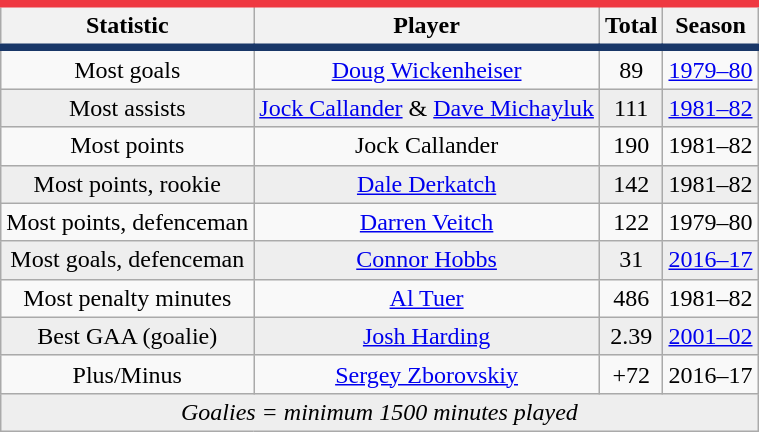<table class="wikitable" style="float:left; text-align: center; margin-right:1em;">
<tr style="border-top:#EF3841 5px solid; border-bottom:#193768 5px solid;">
<th>Statistic</th>
<th>Player</th>
<th>Total</th>
<th>Season</th>
</tr>
<tr>
<td>Most goals</td>
<td><a href='#'>Doug Wickenheiser</a></td>
<td>89</td>
<td><a href='#'>1979–80</a></td>
</tr>
<tr align="center" bgcolor="#eeeeee">
<td>Most assists</td>
<td><a href='#'>Jock Callander</a> & <a href='#'>Dave Michayluk</a></td>
<td>111</td>
<td><a href='#'>1981–82</a></td>
</tr>
<tr>
<td>Most points</td>
<td>Jock Callander</td>
<td>190</td>
<td>1981–82</td>
</tr>
<tr align="center" bgcolor="#eeeeee">
<td>Most points, rookie</td>
<td><a href='#'>Dale Derkatch</a></td>
<td>142</td>
<td>1981–82</td>
</tr>
<tr>
<td>Most points, defenceman</td>
<td><a href='#'>Darren Veitch</a></td>
<td>122</td>
<td>1979–80</td>
</tr>
<tr align="center" bgcolor="#eeeeee">
<td>Most goals, defenceman</td>
<td><a href='#'>Connor Hobbs</a></td>
<td>31</td>
<td><a href='#'>2016–17</a></td>
</tr>
<tr>
<td>Most penalty minutes</td>
<td><a href='#'>Al Tuer</a></td>
<td>486</td>
<td>1981–82</td>
</tr>
<tr align="center" bgcolor="#eeeeee">
<td>Best GAA (goalie)</td>
<td><a href='#'>Josh Harding</a></td>
<td>2.39</td>
<td><a href='#'>2001–02</a></td>
</tr>
<tr>
<td>Plus/Minus</td>
<td><a href='#'>Sergey Zborovskiy</a></td>
<td>+72</td>
<td>2016–17</td>
</tr>
<tr align="center" bgcolor="#eeeeee">
<td colspan=4 style="border-bottom:1px #aaaaaa solid;"><em>Goalies = minimum 1500 minutes played</em></td>
</tr>
</table>
